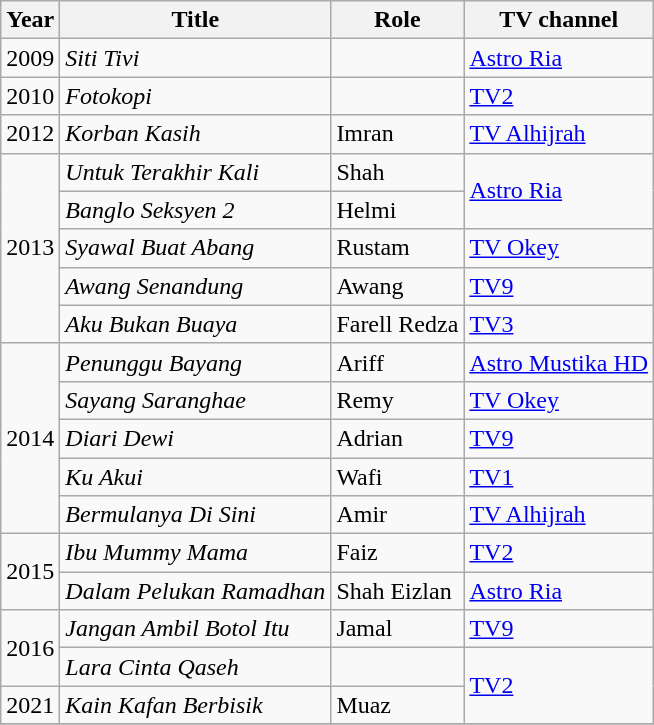<table class="wikitable">
<tr>
<th>Year</th>
<th>Title</th>
<th>Role</th>
<th>TV channel</th>
</tr>
<tr>
<td>2009</td>
<td><em>Siti Tivi</em></td>
<td></td>
<td><a href='#'>Astro Ria</a></td>
</tr>
<tr>
<td>2010</td>
<td><em>Fotokopi</em></td>
<td></td>
<td><a href='#'>TV2</a></td>
</tr>
<tr>
<td>2012</td>
<td><em>Korban Kasih</em></td>
<td>Imran</td>
<td><a href='#'>TV Alhijrah</a></td>
</tr>
<tr>
<td rowspan="5">2013</td>
<td><em>Untuk Terakhir Kali</em></td>
<td>Shah</td>
<td rowspan="2"><a href='#'>Astro Ria</a></td>
</tr>
<tr>
<td><em>Banglo Seksyen 2</em></td>
<td>Helmi</td>
</tr>
<tr>
<td><em>Syawal Buat Abang</em></td>
<td>Rustam</td>
<td><a href='#'>TV Okey</a></td>
</tr>
<tr>
<td><em>Awang Senandung</em></td>
<td>Awang</td>
<td><a href='#'>TV9</a></td>
</tr>
<tr>
<td><em>Aku Bukan Buaya</em></td>
<td>Farell Redza</td>
<td><a href='#'>TV3</a></td>
</tr>
<tr>
<td rowspan="5">2014</td>
<td><em>Penunggu Bayang</em></td>
<td>Ariff</td>
<td><a href='#'>Astro Mustika HD</a></td>
</tr>
<tr>
<td><em>Sayang Saranghae</em></td>
<td>Remy</td>
<td><a href='#'>TV Okey</a></td>
</tr>
<tr>
<td><em>Diari Dewi</em></td>
<td>Adrian</td>
<td><a href='#'>TV9</a></td>
</tr>
<tr>
<td><em>Ku Akui</em></td>
<td>Wafi</td>
<td><a href='#'>TV1</a></td>
</tr>
<tr>
<td><em>Bermulanya Di Sini</em></td>
<td>Amir</td>
<td><a href='#'>TV Alhijrah</a></td>
</tr>
<tr>
<td rowspan="2">2015</td>
<td><em>Ibu Mummy Mama</em></td>
<td>Faiz</td>
<td><a href='#'>TV2</a></td>
</tr>
<tr>
<td><em>Dalam Pelukan Ramadhan</em></td>
<td>Shah Eizlan</td>
<td><a href='#'>Astro Ria</a></td>
</tr>
<tr>
<td rowspan="2">2016</td>
<td><em>Jangan Ambil Botol Itu</em></td>
<td>Jamal</td>
<td><a href='#'>TV9</a></td>
</tr>
<tr>
<td><em>Lara Cinta Qaseh</em></td>
<td></td>
<td rowspan="2"><a href='#'>TV2</a></td>
</tr>
<tr>
<td>2021</td>
<td><em>Kain Kafan Berbisik</em></td>
<td>Muaz</td>
</tr>
<tr>
</tr>
</table>
